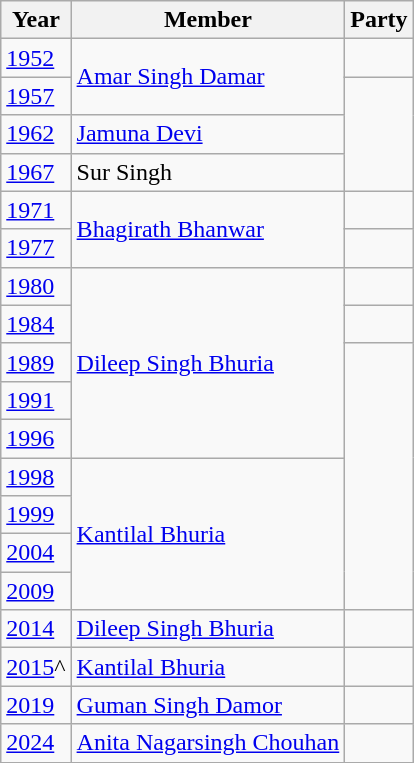<table class="wikitable">
<tr>
<th>Year</th>
<th>Member</th>
<th colspan="2">Party</th>
</tr>
<tr>
<td><a href='#'>1952</a></td>
<td rowspan="2"><a href='#'>Amar Singh Damar</a></td>
<td></td>
</tr>
<tr>
<td><a href='#'>1957</a></td>
</tr>
<tr>
<td><a href='#'>1962</a></td>
<td><a href='#'>Jamuna Devi</a></td>
</tr>
<tr>
<td><a href='#'>1967</a></td>
<td>Sur Singh</td>
</tr>
<tr>
<td><a href='#'>1971</a></td>
<td rowspan="2"><a href='#'>Bhagirath Bhanwar</a></td>
<td></td>
</tr>
<tr>
<td><a href='#'>1977</a></td>
<td></td>
</tr>
<tr>
<td><a href='#'>1980</a></td>
<td rowspan="5"><a href='#'>Dileep Singh Bhuria</a></td>
<td></td>
</tr>
<tr>
<td><a href='#'>1984</a></td>
<td></td>
</tr>
<tr>
<td><a href='#'>1989</a></td>
</tr>
<tr>
<td><a href='#'>1991</a></td>
</tr>
<tr>
<td><a href='#'>1996</a></td>
</tr>
<tr>
<td><a href='#'>1998</a></td>
<td rowspan="4"><a href='#'>Kantilal Bhuria</a></td>
</tr>
<tr>
<td><a href='#'>1999</a></td>
</tr>
<tr>
<td><a href='#'>2004</a></td>
</tr>
<tr>
<td><a href='#'>2009</a></td>
</tr>
<tr>
<td><a href='#'>2014</a></td>
<td><a href='#'>Dileep Singh Bhuria</a></td>
<td></td>
</tr>
<tr>
<td><a href='#'>2015</a>^</td>
<td><a href='#'>Kantilal Bhuria</a></td>
<td></td>
</tr>
<tr>
<td><a href='#'>2019</a></td>
<td><a href='#'>Guman Singh Damor</a></td>
<td></td>
</tr>
<tr>
<td><a href='#'>2024</a></td>
<td><a href='#'>Anita Nagarsingh Chouhan</a></td>
</tr>
</table>
